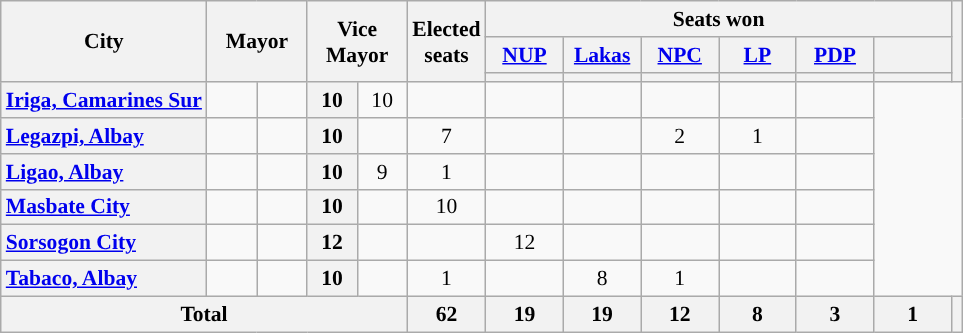<table class="wikitable" style="text-align:center; font-size: 0.9em;">
<tr>
<th rowspan="3">City</th>
<th colspan="2" rowspan="3" style="width:60px;">Mayor</th>
<th colspan="2" rowspan="3" style="width:60px;">Vice Mayor</th>
<th rowspan="3">Elected<br>seats</th>
<th colspan="6">Seats won</th>
<th rowspan="3"></th>
</tr>
<tr>
<th class="unsortable" style="width:45px;"><a href='#'>NUP</a></th>
<th class="unsortable" style="width:45px;"><a href='#'>Lakas</a></th>
<th class="unsortable" style="width:45px;"><a href='#'>NPC</a></th>
<th class="unsortable" style="width:45px;"><a href='#'>LP</a></th>
<th class="unsortable" style="width:45px;"><a href='#'>PDP</a></th>
<th class="unsortable" style="width:45px;"></th>
</tr>
<tr>
<th style="color:inherit;background:"></th>
<th style="color:inherit;background:"></th>
<th style="color:inherit;background:"></th>
<th style="color:inherit;background:"></th>
<th style="color:inherit;background:"></th>
<th style="color:inherit;background:"></th>
</tr>
<tr>
<th style="text-align: left;"><a href='#'>Iriga, Camarines Sur</a></th>
<td></td>
<td></td>
<th>10</th>
<td>10</td>
<td></td>
<td></td>
<td></td>
<td></td>
<td></td>
<td></td>
</tr>
<tr>
<th style="text-align: left;"><a href='#'>Legazpi, Albay</a></th>
<td></td>
<td></td>
<th>10</th>
<td></td>
<td>7</td>
<td></td>
<td></td>
<td>2</td>
<td>1</td>
<td></td>
</tr>
<tr>
<th style="text-align: left;"><a href='#'>Ligao, Albay</a></th>
<td></td>
<td></td>
<th>10</th>
<td>9</td>
<td>1</td>
<td></td>
<td></td>
<td></td>
<td></td>
<td></td>
</tr>
<tr>
<th style="text-align: left;"><a href='#'>Masbate City</a></th>
<td></td>
<td></td>
<th>10</th>
<td></td>
<td>10</td>
<td></td>
<td></td>
<td></td>
<td></td>
<td></td>
</tr>
<tr>
<th style="text-align: left;"><a href='#'>Sorsogon City</a></th>
<td></td>
<td></td>
<th>12</th>
<td></td>
<td></td>
<td>12</td>
<td></td>
<td></td>
<td></td>
<td></td>
</tr>
<tr>
<th style="text-align: left;"><a href='#'>Tabaco, Albay</a></th>
<td></td>
<td></td>
<th>10</th>
<td></td>
<td>1</td>
<td></td>
<td>8</td>
<td>1</td>
<td></td>
<td></td>
</tr>
<tr>
<th colspan="5">Total</th>
<th>62</th>
<th>19</th>
<th>19</th>
<th>12</th>
<th>8</th>
<th>3</th>
<th>1</th>
<th></th>
</tr>
</table>
